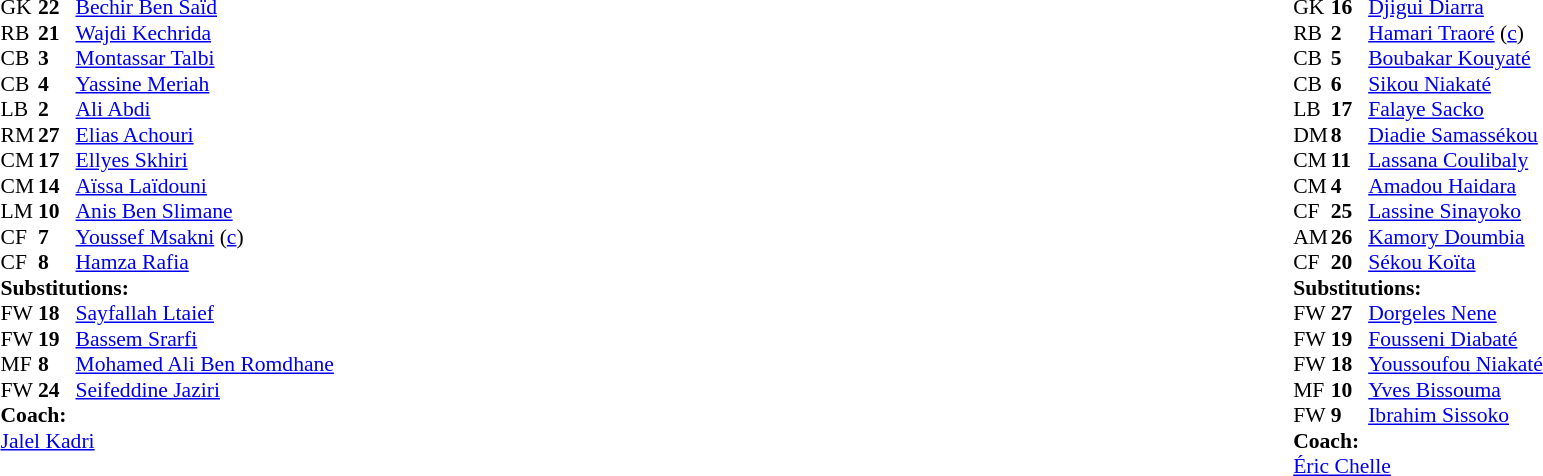<table width="100%">
<tr>
<td valign="top" width="40%"><br><table style="font-size:90%" cellspacing="0" cellpadding="0">
<tr>
<th width="25"></th>
<th width=25></th>
</tr>
<tr>
<td>GK</td>
<td><strong>22</strong></td>
<td><a href='#'>Bechir Ben Saïd</a></td>
</tr>
<tr>
<td>RB</td>
<td><strong>21</strong></td>
<td><a href='#'>Wajdi Kechrida</a></td>
</tr>
<tr>
<td>CB</td>
<td><strong>3</strong></td>
<td><a href='#'>Montassar Talbi</a></td>
</tr>
<tr>
<td>CB</td>
<td><strong>4</strong></td>
<td><a href='#'>Yassine Meriah</a></td>
</tr>
<tr>
<td>LB</td>
<td><strong>2</strong></td>
<td><a href='#'>Ali Abdi</a></td>
</tr>
<tr>
<td>RM</td>
<td><strong>27</strong></td>
<td><a href='#'>Elias Achouri</a></td>
<td></td>
<td></td>
</tr>
<tr>
<td>CM</td>
<td><strong>17</strong></td>
<td><a href='#'>Ellyes Skhiri</a></td>
</tr>
<tr>
<td>CM</td>
<td><strong>14</strong></td>
<td><a href='#'>Aïssa Laïdouni</a></td>
<td></td>
</tr>
<tr>
<td>LM</td>
<td><strong>10</strong></td>
<td><a href='#'>Anis Ben Slimane</a></td>
<td></td>
<td></td>
</tr>
<tr>
<td>CF</td>
<td><strong>7</strong></td>
<td><a href='#'>Youssef Msakni</a> (<a href='#'>c</a>)</td>
<td></td>
<td></td>
</tr>
<tr>
<td>CF</td>
<td><strong>8</strong></td>
<td><a href='#'>Hamza Rafia</a></td>
<td></td>
<td></td>
</tr>
<tr>
<td colspan="3"><strong>Substitutions:</strong></td>
</tr>
<tr>
<td>FW</td>
<td><strong>18</strong></td>
<td><a href='#'>Sayfallah Ltaief</a></td>
<td></td>
<td></td>
</tr>
<tr>
<td>FW</td>
<td><strong>19</strong></td>
<td><a href='#'>Bassem Srarfi</a></td>
<td></td>
<td></td>
</tr>
<tr>
<td>MF</td>
<td><strong>8</strong></td>
<td><a href='#'>Mohamed Ali Ben Romdhane</a></td>
<td></td>
<td></td>
</tr>
<tr>
<td>FW</td>
<td><strong>24</strong></td>
<td><a href='#'>Seifeddine Jaziri</a></td>
<td></td>
<td></td>
</tr>
<tr>
<td colspan="3"><strong>Coach:</strong></td>
</tr>
<tr>
<td colspan="3"><a href='#'>Jalel Kadri</a></td>
</tr>
</table>
</td>
<td valign="top"></td>
<td valign="top" width="50%"><br><table style="font-size:90%; margin:auto;" cellspacing="0" cellpadding="0">
<tr>
<th width="25"></th>
<th width=25></th>
</tr>
<tr>
<td>GK</td>
<td><strong>16</strong></td>
<td><a href='#'>Djigui Diarra</a></td>
</tr>
<tr>
<td>RB</td>
<td><strong>2</strong></td>
<td><a href='#'>Hamari Traoré</a> (<a href='#'>c</a>)</td>
</tr>
<tr>
<td>CB</td>
<td><strong>5</strong></td>
<td><a href='#'>Boubakar Kouyaté</a></td>
</tr>
<tr>
<td>CB</td>
<td><strong>6</strong></td>
<td><a href='#'>Sikou Niakaté</a></td>
</tr>
<tr>
<td>LB</td>
<td><strong>17</strong></td>
<td><a href='#'>Falaye Sacko</a></td>
</tr>
<tr>
<td>DM</td>
<td><strong>8</strong></td>
<td><a href='#'>Diadie Samassékou</a></td>
<td></td>
<td></td>
</tr>
<tr>
<td>CM</td>
<td><strong>11</strong></td>
<td><a href='#'>Lassana Coulibaly</a></td>
</tr>
<tr>
<td>CM</td>
<td><strong>4</strong></td>
<td><a href='#'>Amadou Haidara</a></td>
<td></td>
<td></td>
</tr>
<tr>
<td>CF</td>
<td><strong>25</strong></td>
<td><a href='#'>Lassine Sinayoko</a></td>
<td></td>
<td></td>
</tr>
<tr>
<td>AM</td>
<td><strong>26</strong></td>
<td><a href='#'>Kamory Doumbia</a></td>
<td></td>
<td></td>
</tr>
<tr>
<td>CF</td>
<td><strong>20</strong></td>
<td><a href='#'>Sékou Koïta</a></td>
<td></td>
<td></td>
</tr>
<tr>
<td colspan="3"><strong>Substitutions:</strong></td>
</tr>
<tr>
<td>FW</td>
<td><strong>27</strong></td>
<td><a href='#'>Dorgeles Nene</a></td>
<td></td>
<td></td>
</tr>
<tr>
<td>FW</td>
<td><strong>19</strong></td>
<td><a href='#'>Fousseni Diabaté</a></td>
<td></td>
<td></td>
</tr>
<tr>
<td>FW</td>
<td><strong>18</strong></td>
<td><a href='#'>Youssoufou Niakaté</a></td>
<td></td>
<td></td>
</tr>
<tr>
<td>MF</td>
<td><strong>10</strong></td>
<td><a href='#'>Yves Bissouma</a></td>
<td></td>
<td></td>
</tr>
<tr>
<td>FW</td>
<td><strong>9</strong></td>
<td><a href='#'>Ibrahim Sissoko</a></td>
<td></td>
<td></td>
</tr>
<tr>
<td colspan=3><strong>Coach:</strong></td>
</tr>
<tr>
<td colspan=3><a href='#'>Éric Chelle</a></td>
</tr>
</table>
</td>
</tr>
</table>
